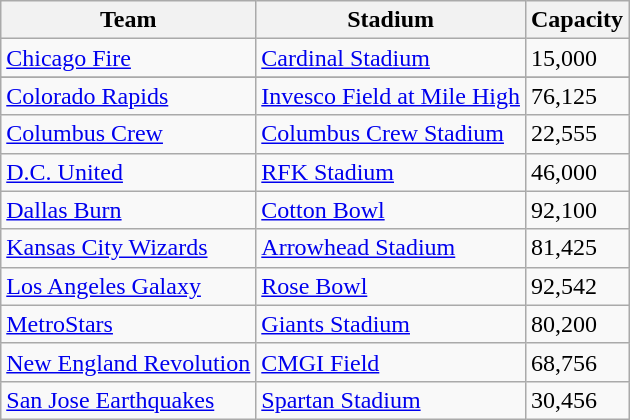<table class="wikitable sortable" style="text-align:left">
<tr>
<th>Team</th>
<th>Stadium</th>
<th>Capacity</th>
</tr>
<tr>
<td><a href='#'>Chicago Fire</a></td>
<td><a href='#'>Cardinal Stadium</a></td>
<td>15,000</td>
</tr>
<tr>
</tr>
<tr>
<td><a href='#'>Colorado Rapids</a></td>
<td><a href='#'>Invesco Field at Mile High</a></td>
<td>76,125</td>
</tr>
<tr>
<td><a href='#'>Columbus Crew</a></td>
<td><a href='#'>Columbus Crew Stadium</a></td>
<td>22,555</td>
</tr>
<tr>
<td><a href='#'>D.C. United</a></td>
<td><a href='#'>RFK Stadium</a></td>
<td>46,000</td>
</tr>
<tr>
<td><a href='#'>Dallas Burn</a></td>
<td><a href='#'>Cotton Bowl</a></td>
<td>92,100</td>
</tr>
<tr>
<td><a href='#'>Kansas City Wizards</a></td>
<td><a href='#'>Arrowhead Stadium</a></td>
<td>81,425</td>
</tr>
<tr>
<td><a href='#'>Los Angeles Galaxy</a></td>
<td><a href='#'>Rose Bowl</a></td>
<td>92,542</td>
</tr>
<tr>
<td><a href='#'>MetroStars</a></td>
<td><a href='#'>Giants Stadium</a></td>
<td>80,200</td>
</tr>
<tr>
<td><a href='#'>New England Revolution</a></td>
<td><a href='#'>CMGI Field</a></td>
<td>68,756</td>
</tr>
<tr>
<td><a href='#'>San Jose Earthquakes</a></td>
<td><a href='#'>Spartan Stadium</a></td>
<td>30,456</td>
</tr>
</table>
